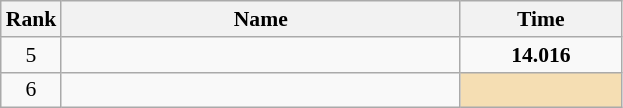<table class="wikitable" style="font-size: 90%; text-align:center;">
<tr>
<th>Rank</th>
<th style="width:18em">Name</th>
<th style="width:7em">Time</th>
</tr>
<tr>
<td>5</td>
<td align=left><strong><br></strong></td>
<td><strong>14.016</strong></td>
</tr>
<tr>
<td>6</td>
<td align=left><br></td>
<td bgcolor=wheat></td>
</tr>
</table>
